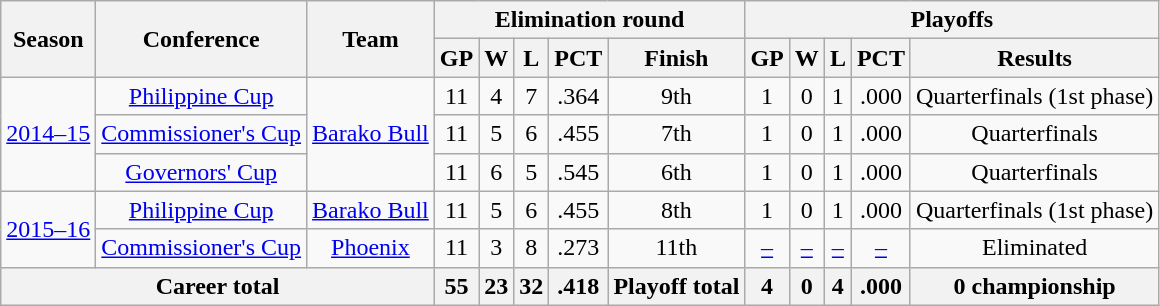<table class="wikitable" style="text-align:center">
<tr>
<th rowspan="2">Season</th>
<th rowspan="2">Conference</th>
<th rowspan="2">Team</th>
<th colspan="5">Elimination round</th>
<th colspan="5">Playoffs</th>
</tr>
<tr>
<th>GP</th>
<th>W</th>
<th>L</th>
<th>PCT</th>
<th>Finish</th>
<th>GP</th>
<th>W</th>
<th>L</th>
<th>PCT</th>
<th>Results</th>
</tr>
<tr>
<td rowspan="3"><a href='#'>2014–15</a></td>
<td><a href='#'>Philippine Cup</a></td>
<td rowspan="3"><a href='#'>Barako Bull</a></td>
<td>11</td>
<td>4</td>
<td>7</td>
<td>.364</td>
<td>9th</td>
<td>1</td>
<td>0</td>
<td>1</td>
<td>.000</td>
<td>Quarterfinals (1st phase)</td>
</tr>
<tr>
<td><a href='#'>Commissioner's Cup</a></td>
<td>11</td>
<td>5</td>
<td>6</td>
<td>.455</td>
<td>7th</td>
<td>1</td>
<td>0</td>
<td>1</td>
<td>.000</td>
<td>Quarterfinals</td>
</tr>
<tr>
<td><a href='#'>Governors' Cup</a></td>
<td>11</td>
<td>6</td>
<td>5</td>
<td>.545</td>
<td>6th</td>
<td>1</td>
<td>0</td>
<td>1</td>
<td>.000</td>
<td>Quarterfinals</td>
</tr>
<tr>
<td rowspan="2"><a href='#'>2015–16</a></td>
<td><a href='#'>Philippine Cup</a></td>
<td><a href='#'>Barako Bull</a></td>
<td>11</td>
<td>5</td>
<td>6</td>
<td>.455</td>
<td>8th</td>
<td>1</td>
<td>0</td>
<td>1</td>
<td>.000</td>
<td>Quarterfinals (1st phase)</td>
</tr>
<tr>
<td><a href='#'>Commissioner's Cup</a></td>
<td><a href='#'>Phoenix</a></td>
<td>11</td>
<td>3</td>
<td>8</td>
<td>.273</td>
<td>11th</td>
<td><a href='#'>–</a></td>
<td><a href='#'>–</a></td>
<td><a href='#'>–</a></td>
<td><a href='#'>–</a></td>
<td>Eliminated</td>
</tr>
<tr>
<th colspan="3"><strong>Career total</strong></th>
<th>55</th>
<th>23</th>
<th>32</th>
<th>.418</th>
<th>Playoff total</th>
<th>4</th>
<th>0</th>
<th>4</th>
<th>.000</th>
<th><strong>0 championship</strong></th>
</tr>
</table>
